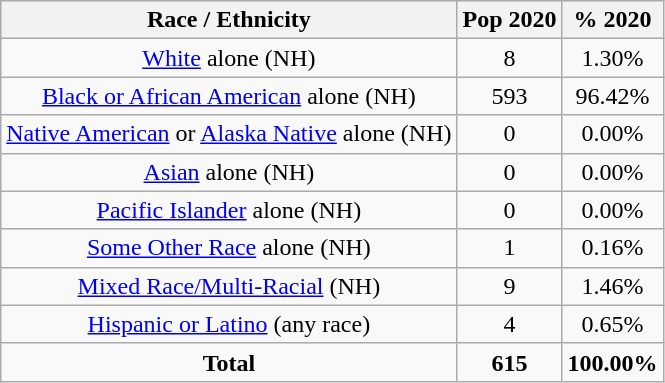<table class="wikitable" style="text-align:center;">
<tr>
<th>Race / Ethnicity</th>
<th>Pop 2020</th>
<th>% 2020</th>
</tr>
<tr>
<td><a href='#'>White</a> alone (NH)</td>
<td>8</td>
<td>1.30%</td>
</tr>
<tr>
<td><a href='#'>Black or African American</a> alone (NH)</td>
<td>593</td>
<td>96.42%</td>
</tr>
<tr>
<td><a href='#'>Native American</a> or <a href='#'>Alaska Native</a> alone (NH)</td>
<td>0</td>
<td>0.00%</td>
</tr>
<tr>
<td><a href='#'>Asian</a> alone (NH)</td>
<td>0</td>
<td>0.00%</td>
</tr>
<tr>
<td><a href='#'>Pacific Islander</a> alone (NH)</td>
<td>0</td>
<td>0.00%</td>
</tr>
<tr>
<td><a href='#'>Some Other Race</a> alone (NH)</td>
<td>1</td>
<td>0.16%</td>
</tr>
<tr>
<td><a href='#'>Mixed Race/Multi-Racial</a> (NH)</td>
<td>9</td>
<td>1.46%</td>
</tr>
<tr>
<td><a href='#'>Hispanic or Latino</a> (any race)</td>
<td>4</td>
<td>0.65%</td>
</tr>
<tr>
<td><strong>Total</strong></td>
<td><strong>615</strong></td>
<td><strong>100.00%</strong></td>
</tr>
</table>
